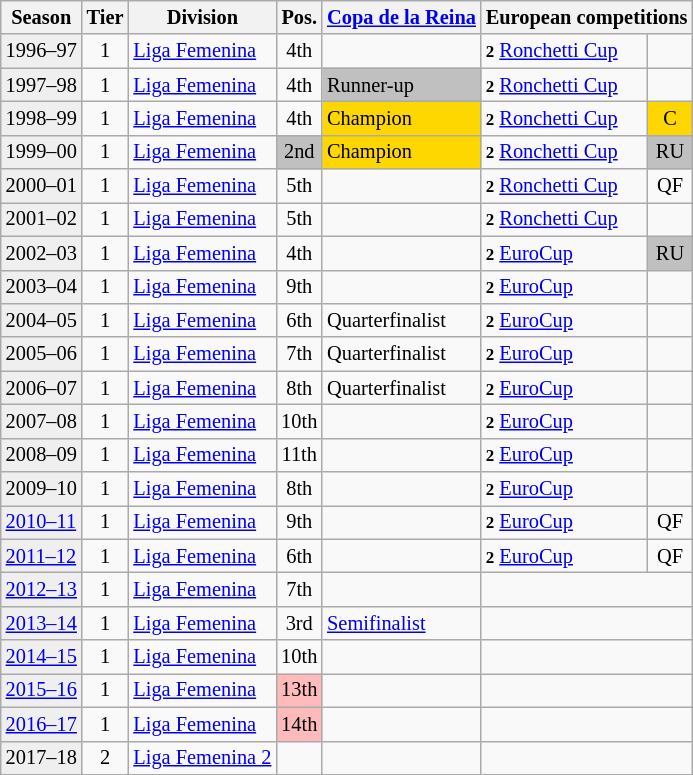<table class="wikitable" style="font-size:85%">
<tr>
<th>Season</th>
<th>Tier</th>
<th>Division</th>
<th>Pos.</th>
<th><a href='#'>Copa de la Reina</a></th>
<th colspan=2>European competitions</th>
</tr>
<tr>
<td style="background:#efefef;">1996–97</td>
<td align="center">1</td>
<td><a href='#'>Liga Femenina</a></td>
<td align="center">4th</td>
<td></td>
<td><small><strong>2</strong></small> <a href='#'>Ronchetti Cup</a></td>
<td align=center></td>
</tr>
<tr>
<td style="background:#efefef;">1997–98</td>
<td align="center">1</td>
<td><a href='#'>Liga Femenina</a></td>
<td align="center">4th</td>
<td style="background:silver">Runner-up</td>
<td><small><strong>2</strong></small> <a href='#'>Ronchetti Cup</a></td>
<td align=center></td>
</tr>
<tr>
<td style="background:#efefef;">1998–99</td>
<td align="center">1</td>
<td><a href='#'>Liga Femenina</a></td>
<td align="center">4th</td>
<td style="background:gold">Champion</td>
<td><small><strong>2</strong></small> <a href='#'>Ronchetti Cup</a></td>
<td align=center bgcolor=gold>C</td>
</tr>
<tr>
<td style="background:#efefef;">1999–00</td>
<td align="center">1</td>
<td><a href='#'>Liga Femenina</a></td>
<td style="background:silver" align="center">2nd</td>
<td style="background:gold">Champion</td>
<td><small><strong>2</strong></small> <a href='#'>Ronchetti Cup</a></td>
<td align=center bgcolor=silver>RU</td>
</tr>
<tr>
<td style="background:#efefef;">2000–01</td>
<td align="center">1</td>
<td><a href='#'>Liga Femenina</a></td>
<td align="center">5th</td>
<td></td>
<td><small><strong>2</strong></small> <a href='#'>Ronchetti Cup</a></td>
<td align=center>QF</td>
</tr>
<tr>
<td style="background:#efefef;">2001–02</td>
<td align="center">1</td>
<td><a href='#'>Liga Femenina</a></td>
<td align="center">5th</td>
<td></td>
<td><small><strong>2</strong></small> <a href='#'>Ronchetti Cup</a></td>
<td align=center></td>
</tr>
<tr>
<td style="background:#efefef;">2002–03</td>
<td align="center">1</td>
<td><a href='#'>Liga Femenina</a></td>
<td align="center">4th</td>
<td></td>
<td><small><strong>2</strong></small> <a href='#'>EuroCup</a></td>
<td align=center bgcolor=silver>RU</td>
</tr>
<tr>
<td style="background:#efefef;">2003–04</td>
<td align="center">1</td>
<td><a href='#'>Liga Femenina</a></td>
<td align="center">9th</td>
<td></td>
<td><small><strong>2</strong></small> <a href='#'>EuroCup</a></td>
<td align=center></td>
</tr>
<tr>
<td style="background:#efefef;">2004–05</td>
<td align="center">1</td>
<td><a href='#'>Liga Femenina</a></td>
<td align="center">6th</td>
<td>Quarterfinalist</td>
<td><small><strong>2</strong></small> <a href='#'>EuroCup</a></td>
<td align=center></td>
</tr>
<tr>
<td style="background:#efefef;">2005–06</td>
<td align="center">1</td>
<td><a href='#'>Liga Femenina</a></td>
<td align="center">7th</td>
<td>Quarterfinalist</td>
<td><small><strong>2</strong></small> <a href='#'>EuroCup</a></td>
<td align=center></td>
</tr>
<tr>
<td style="background:#efefef;">2006–07</td>
<td align="center">1</td>
<td><a href='#'>Liga Femenina</a></td>
<td align="center">8th</td>
<td>Quarterfinalist</td>
<td><small><strong>2</strong></small> <a href='#'>EuroCup</a></td>
<td align=center></td>
</tr>
<tr>
<td style="background:#efefef;">2007–08</td>
<td align="center">1</td>
<td><a href='#'>Liga Femenina</a></td>
<td align="center">10th</td>
<td></td>
<td><small><strong>2</strong></small> <a href='#'>EuroCup</a></td>
<td align=center></td>
</tr>
<tr>
<td style="background:#efefef;">2008–09</td>
<td align="center">1</td>
<td><a href='#'>Liga Femenina</a></td>
<td align="center">11th</td>
<td></td>
<td><small><strong>2</strong></small> <a href='#'>EuroCup</a></td>
<td align=center></td>
</tr>
<tr>
<td style="background:#efefef;">2009–10</td>
<td align="center">1</td>
<td><a href='#'>Liga Femenina</a></td>
<td align="center">8th</td>
<td></td>
<td><small><strong>2</strong></small> <a href='#'>EuroCup</a></td>
<td align=center></td>
</tr>
<tr>
<td style="background:#efefef;"><a href='#'>2010–11</a></td>
<td align="center">1</td>
<td><a href='#'>Liga Femenina</a></td>
<td align="center">9th</td>
<td></td>
<td><small><strong>2</strong></small> <a href='#'>EuroCup</a></td>
<td align=center>QF</td>
</tr>
<tr>
<td style="background:#efefef;"><a href='#'>2011–12</a></td>
<td align="center">1</td>
<td><a href='#'>Liga Femenina</a></td>
<td align="center">6th</td>
<td></td>
<td><small><strong>2</strong></small> <a href='#'>EuroCup</a></td>
<td align=center>QF</td>
</tr>
<tr>
<td style="background:#efefef;"><a href='#'>2012–13</a></td>
<td align="center">1</td>
<td><a href='#'>Liga Femenina</a></td>
<td align="center">7th</td>
<td></td>
<td colspan=2></td>
</tr>
<tr>
<td style="background:#efefef;"><a href='#'>2013–14</a></td>
<td align="center">1</td>
<td><a href='#'>Liga Femenina</a></td>
<td align="center">3rd</td>
<td><a href='#'>Semifinalist</a></td>
<td colspan=2></td>
</tr>
<tr>
<td style="background:#efefef;"><a href='#'>2014–15</a></td>
<td align="center">1</td>
<td><a href='#'>Liga Femenina</a></td>
<td align="center">10th</td>
<td></td>
<td colspan=2></td>
</tr>
<tr>
<td style="background:#efefef;"><a href='#'>2015–16</a></td>
<td align="center">1</td>
<td><a href='#'>Liga Femenina</a></td>
<td align="center" bgcolor=#FFBBBB>13th</td>
<td></td>
<td colspan=2></td>
</tr>
<tr>
<td style="background:#efefef;"><a href='#'>2016–17</a></td>
<td align="center">1</td>
<td><a href='#'>Liga Femenina</a></td>
<td align="center" bgcolor=#FFBBBB>14th</td>
<td></td>
<td colspan=2></td>
</tr>
<tr>
<td style="background:#efefef;">2017–18</td>
<td align="center">2</td>
<td><a href='#'>Liga Femenina 2</a></td>
<td align="center"></td>
<td></td>
<td colspan=2></td>
</tr>
</table>
